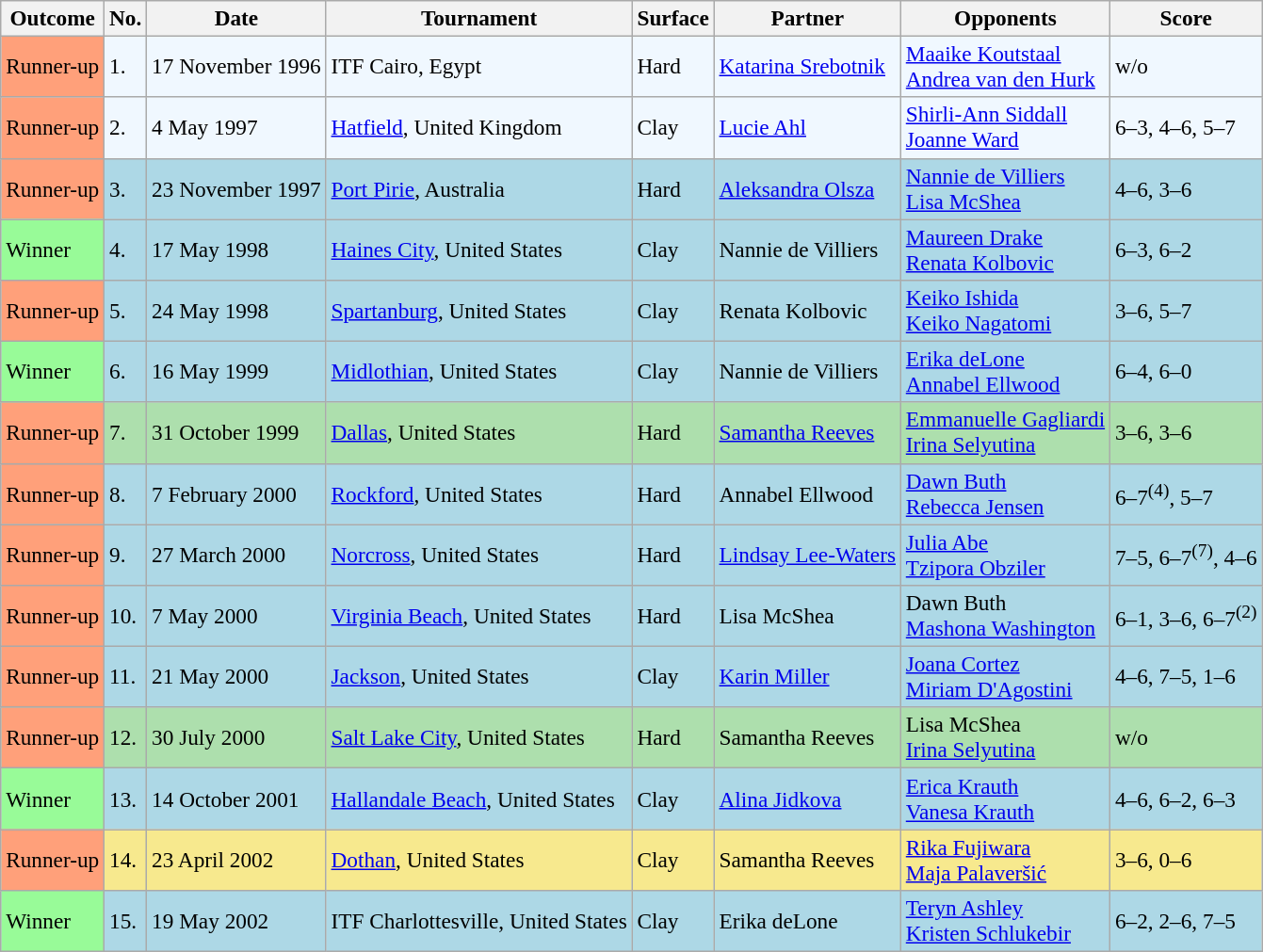<table class=wikitable style=font-size:97%>
<tr>
<th>Outcome</th>
<th>No.</th>
<th>Date</th>
<th>Tournament</th>
<th>Surface</th>
<th>Partner</th>
<th>Opponents</th>
<th>Score</th>
</tr>
<tr style="background:#f0f8ff;">
<td style="background:#ffa07a;">Runner-up</td>
<td>1.</td>
<td>17 November 1996</td>
<td>ITF Cairo, Egypt</td>
<td>Hard</td>
<td> <a href='#'>Katarina Srebotnik</a></td>
<td> <a href='#'>Maaike Koutstaal</a> <br>  <a href='#'>Andrea van den Hurk</a></td>
<td>w/o</td>
</tr>
<tr bgcolor=f0f8ff>
<td bgcolor=FFA07A>Runner-up</td>
<td>2.</td>
<td>4 May 1997</td>
<td><a href='#'>Hatfield</a>, United Kingdom</td>
<td>Clay</td>
<td> <a href='#'>Lucie Ahl</a></td>
<td> <a href='#'>Shirli-Ann Siddall</a> <br>  <a href='#'>Joanne Ward</a></td>
<td>6–3, 4–6, 5–7</td>
</tr>
<tr style="background:lightblue;">
<td style="background:#ffa07a;">Runner-up</td>
<td>3.</td>
<td>23 November 1997</td>
<td><a href='#'>Port Pirie</a>, Australia</td>
<td>Hard</td>
<td> <a href='#'>Aleksandra Olsza</a></td>
<td> <a href='#'>Nannie de Villiers</a> <br>  <a href='#'>Lisa McShea</a></td>
<td>4–6, 3–6</td>
</tr>
<tr bgcolor=lightblue>
<td bgcolor="98FB98">Winner</td>
<td>4.</td>
<td>17 May 1998</td>
<td><a href='#'>Haines City</a>, United States</td>
<td>Clay</td>
<td> Nannie de Villiers</td>
<td> <a href='#'>Maureen Drake</a> <br>  <a href='#'>Renata Kolbovic</a></td>
<td>6–3, 6–2</td>
</tr>
<tr bgcolor=lightblue>
<td style="background:#ffa07a;">Runner-up</td>
<td>5.</td>
<td>24 May 1998</td>
<td><a href='#'>Spartanburg</a>, United States</td>
<td>Clay</td>
<td> Renata Kolbovic</td>
<td> <a href='#'>Keiko Ishida</a> <br>  <a href='#'>Keiko Nagatomi</a></td>
<td>3–6, 5–7</td>
</tr>
<tr bgcolor=lightblue>
<td bgcolor="98FB98">Winner</td>
<td>6.</td>
<td>16 May 1999</td>
<td><a href='#'>Midlothian</a>, United States</td>
<td>Clay</td>
<td> Nannie de Villiers</td>
<td> <a href='#'>Erika deLone</a> <br>  <a href='#'>Annabel Ellwood</a></td>
<td>6–4, 6–0</td>
</tr>
<tr style="background:#addfad;">
<td style="background:#ffa07a;">Runner-up</td>
<td>7.</td>
<td>31 October 1999</td>
<td><a href='#'>Dallas</a>, United States</td>
<td>Hard</td>
<td> <a href='#'>Samantha Reeves</a></td>
<td> <a href='#'>Emmanuelle Gagliardi</a> <br>  <a href='#'>Irina Selyutina</a></td>
<td>3–6, 3–6</td>
</tr>
<tr bgcolor=lightblue>
<td style="background:#ffa07a;">Runner-up</td>
<td>8.</td>
<td>7 February 2000</td>
<td><a href='#'>Rockford</a>, United States</td>
<td>Hard</td>
<td> Annabel Ellwood</td>
<td> <a href='#'>Dawn Buth</a> <br>  <a href='#'>Rebecca Jensen</a></td>
<td>6–7<sup>(4)</sup>, 5–7</td>
</tr>
<tr style="background:lightblue;">
<td style="background:#ffa07a;">Runner-up</td>
<td>9.</td>
<td>27 March 2000</td>
<td><a href='#'>Norcross</a>, United States</td>
<td>Hard</td>
<td> <a href='#'>Lindsay Lee-Waters</a></td>
<td> <a href='#'>Julia Abe</a> <br>  <a href='#'>Tzipora Obziler</a></td>
<td>7–5, 6–7<sup>(7)</sup>, 4–6</td>
</tr>
<tr style="background:lightblue;">
<td style="background:#ffa07a;">Runner-up</td>
<td>10.</td>
<td>7 May 2000</td>
<td><a href='#'>Virginia Beach</a>, United States</td>
<td>Hard</td>
<td> Lisa McShea</td>
<td> Dawn Buth <br>  <a href='#'>Mashona Washington</a></td>
<td>6–1, 3–6, 6–7<sup>(2)</sup></td>
</tr>
<tr style="background:lightblue;">
<td style="background:#ffa07a;">Runner-up</td>
<td>11.</td>
<td>21 May 2000</td>
<td><a href='#'>Jackson</a>, United States</td>
<td>Clay</td>
<td> <a href='#'>Karin Miller</a></td>
<td> <a href='#'>Joana Cortez</a> <br>  <a href='#'>Miriam D'Agostini</a></td>
<td>4–6, 7–5, 1–6</td>
</tr>
<tr bgcolor="#ADDFAD">
<td style="background:#ffa07a;">Runner-up</td>
<td>12.</td>
<td>30 July 2000</td>
<td><a href='#'>Salt Lake City</a>, United States</td>
<td>Hard</td>
<td> Samantha Reeves</td>
<td> Lisa McShea <br>  <a href='#'>Irina Selyutina</a></td>
<td>w/o</td>
</tr>
<tr bgcolor=lightblue>
<td bgcolor="98FB98">Winner</td>
<td>13.</td>
<td>14 October 2001</td>
<td><a href='#'>Hallandale Beach</a>, United States</td>
<td>Clay</td>
<td> <a href='#'>Alina Jidkova</a></td>
<td> <a href='#'>Erica Krauth</a> <br>  <a href='#'>Vanesa Krauth</a></td>
<td>4–6, 6–2, 6–3</td>
</tr>
<tr bgcolor="#F7E98E">
<td style="background:#ffa07a;">Runner-up</td>
<td>14.</td>
<td>23 April 2002</td>
<td><a href='#'>Dothan</a>, United States</td>
<td>Clay</td>
<td> Samantha Reeves</td>
<td> <a href='#'>Rika Fujiwara</a> <br>  <a href='#'>Maja Palaveršić</a></td>
<td>3–6, 0–6</td>
</tr>
<tr bgcolor=lightblue>
<td bgcolor="98FB98">Winner</td>
<td>15.</td>
<td>19 May 2002</td>
<td>ITF Charlottesville, United States</td>
<td>Clay</td>
<td> Erika deLone</td>
<td> <a href='#'>Teryn Ashley</a> <br>  <a href='#'>Kristen Schlukebir</a></td>
<td>6–2, 2–6, 7–5</td>
</tr>
</table>
